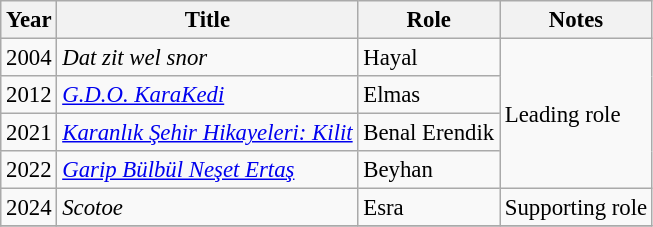<table class="wikitable" style="font-size: 95%;">
<tr>
<th>Year</th>
<th>Title</th>
<th>Role</th>
<th>Notes</th>
</tr>
<tr>
<td>2004</td>
<td><em>Dat zit wel snor</em></td>
<td>Hayal</td>
<td rowspan="4">Leading role</td>
</tr>
<tr>
<td>2012</td>
<td><em><a href='#'>G.D.O. KaraKedi</a></em></td>
<td>Elmas</td>
</tr>
<tr>
<td>2021</td>
<td><em><a href='#'>Karanlık Şehir Hikayeleri: Kilit</a></em></td>
<td>Benal Erendik</td>
</tr>
<tr>
<td>2022</td>
<td><em><a href='#'>Garip Bülbül Neşet Ertaş</a></em></td>
<td>Beyhan</td>
</tr>
<tr>
<td>2024</td>
<td><em>Scotoe</em></td>
<td>Esra</td>
<td>Supporting role</td>
</tr>
<tr>
</tr>
</table>
